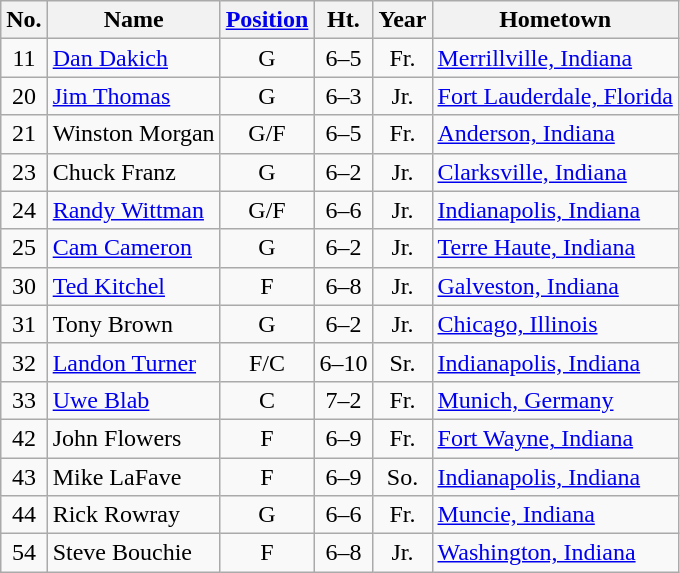<table class="wikitable" style="text-align:center">
<tr>
<th>No.</th>
<th>Name</th>
<th><a href='#'>Position</a></th>
<th>Ht.</th>
<th>Year</th>
<th>Hometown</th>
</tr>
<tr>
<td>11</td>
<td style="text-align:left"><a href='#'>Dan Dakich</a></td>
<td>G</td>
<td>6–5</td>
<td>Fr.</td>
<td style="text-align:left"><a href='#'>Merrillville, Indiana</a></td>
</tr>
<tr>
<td>20</td>
<td style="text-align:left"><a href='#'>Jim Thomas</a></td>
<td>G</td>
<td>6–3</td>
<td>Jr.</td>
<td style="text-align:left"><a href='#'>Fort Lauderdale, Florida</a></td>
</tr>
<tr>
<td>21</td>
<td style="text-align:left">Winston Morgan</td>
<td>G/F</td>
<td>6–5</td>
<td>Fr.</td>
<td style="text-align:left"><a href='#'>Anderson, Indiana</a></td>
</tr>
<tr>
<td>23</td>
<td style="text-align:left">Chuck Franz</td>
<td>G</td>
<td>6–2</td>
<td>Jr.</td>
<td style="text-align:left"><a href='#'>Clarksville, Indiana</a></td>
</tr>
<tr>
<td>24</td>
<td style="text-align:left"><a href='#'>Randy Wittman</a></td>
<td>G/F</td>
<td>6–6</td>
<td>Jr.</td>
<td style="text-align:left"><a href='#'>Indianapolis, Indiana</a></td>
</tr>
<tr>
<td>25</td>
<td style="text-align:left"><a href='#'>Cam Cameron</a></td>
<td>G</td>
<td>6–2</td>
<td>Jr.</td>
<td style="text-align:left"><a href='#'>Terre Haute, Indiana</a></td>
</tr>
<tr>
<td>30</td>
<td style="text-align:left"><a href='#'>Ted Kitchel</a></td>
<td>F</td>
<td>6–8</td>
<td>Jr.</td>
<td style="text-align:left"><a href='#'>Galveston, Indiana</a></td>
</tr>
<tr>
<td>31</td>
<td style="text-align:left">Tony Brown</td>
<td>G</td>
<td>6–2</td>
<td>Jr.</td>
<td style="text-align:left"><a href='#'>Chicago, Illinois</a></td>
</tr>
<tr>
<td>32</td>
<td style="text-align:left"><a href='#'>Landon Turner</a></td>
<td>F/C</td>
<td>6–10</td>
<td>Sr.</td>
<td style="text-align:left"><a href='#'>Indianapolis, Indiana</a></td>
</tr>
<tr>
<td>33</td>
<td style="text-align:left"><a href='#'>Uwe Blab</a></td>
<td>C</td>
<td>7–2</td>
<td>Fr.</td>
<td style="text-align:left"><a href='#'>Munich, Germany</a></td>
</tr>
<tr>
<td>42</td>
<td style="text-align:left">John Flowers</td>
<td>F</td>
<td>6–9</td>
<td>Fr.</td>
<td style="text-align:left"><a href='#'>Fort Wayne, Indiana</a></td>
</tr>
<tr>
<td>43</td>
<td style="text-align:left">Mike LaFave</td>
<td>F</td>
<td>6–9</td>
<td>So.</td>
<td style="text-align:left"><a href='#'>Indianapolis, Indiana</a></td>
</tr>
<tr>
<td>44</td>
<td style="text-align:left">Rick Rowray</td>
<td>G</td>
<td>6–6</td>
<td>Fr.</td>
<td style="text-align:left"><a href='#'>Muncie, Indiana</a></td>
</tr>
<tr>
<td>54</td>
<td style="text-align:left">Steve Bouchie</td>
<td>F</td>
<td>6–8</td>
<td>Jr.</td>
<td style="text-align:left"><a href='#'>Washington, Indiana</a></td>
</tr>
</table>
